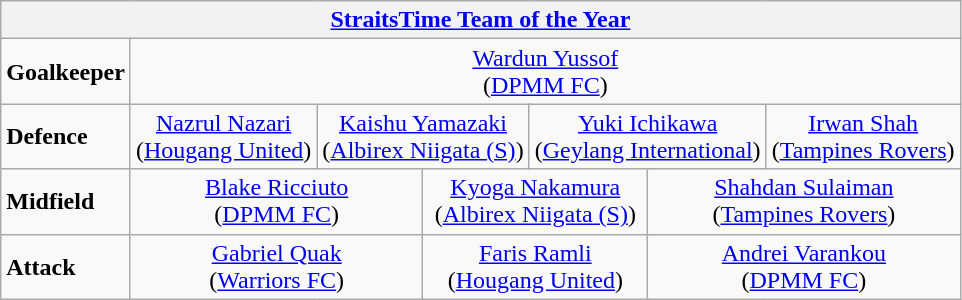<table class="wikitable">
<tr>
<th colspan="13"><a href='#'>StraitsTime Team of the Year</a></th>
</tr>
<tr>
<td><strong>Goalkeeper</strong></td>
<td colspan="12" align="center"> <a href='#'>Wardun Yussof</a> <br> (<a href='#'>DPMM FC</a>)</td>
</tr>
<tr>
<td><strong>Defence</strong></td>
<td colspan="3" align="center"> <a href='#'>Nazrul Nazari</a> <br> (<a href='#'>Hougang United</a>)</td>
<td colspan="3" align="center"> <a href='#'>Kaishu Yamazaki</a> <br> (<a href='#'>Albirex Niigata (S)</a>)</td>
<td colspan="3" align="center"> <a href='#'>Yuki Ichikawa</a> <br> (<a href='#'>Geylang International</a>)</td>
<td colspan="3" align="center"> <a href='#'>Irwan Shah</a> <br> (<a href='#'>Tampines Rovers</a>)</td>
</tr>
<tr>
<td><strong>Midfield</strong></td>
<td colspan="4" align="center"> <a href='#'>Blake Ricciuto</a> <br> (<a href='#'>DPMM FC</a>)</td>
<td colspan="4" align="center"> <a href='#'>Kyoga Nakamura</a> <br> (<a href='#'>Albirex Niigata (S)</a>)</td>
<td colspan="4" align="center"> <a href='#'>Shahdan Sulaiman</a> <br> (<a href='#'>Tampines Rovers</a>)</td>
</tr>
<tr>
<td><strong>Attack</strong></td>
<td colspan="4" align="center"> <a href='#'>Gabriel Quak</a> <br> (<a href='#'>Warriors FC</a>)</td>
<td colspan="4" align="center"> <a href='#'>Faris Ramli</a> <br> (<a href='#'>Hougang United</a>)</td>
<td colspan="4" align="center"> <a href='#'>Andrei Varankou</a> <br> (<a href='#'>DPMM FC</a>)</td>
</tr>
</table>
